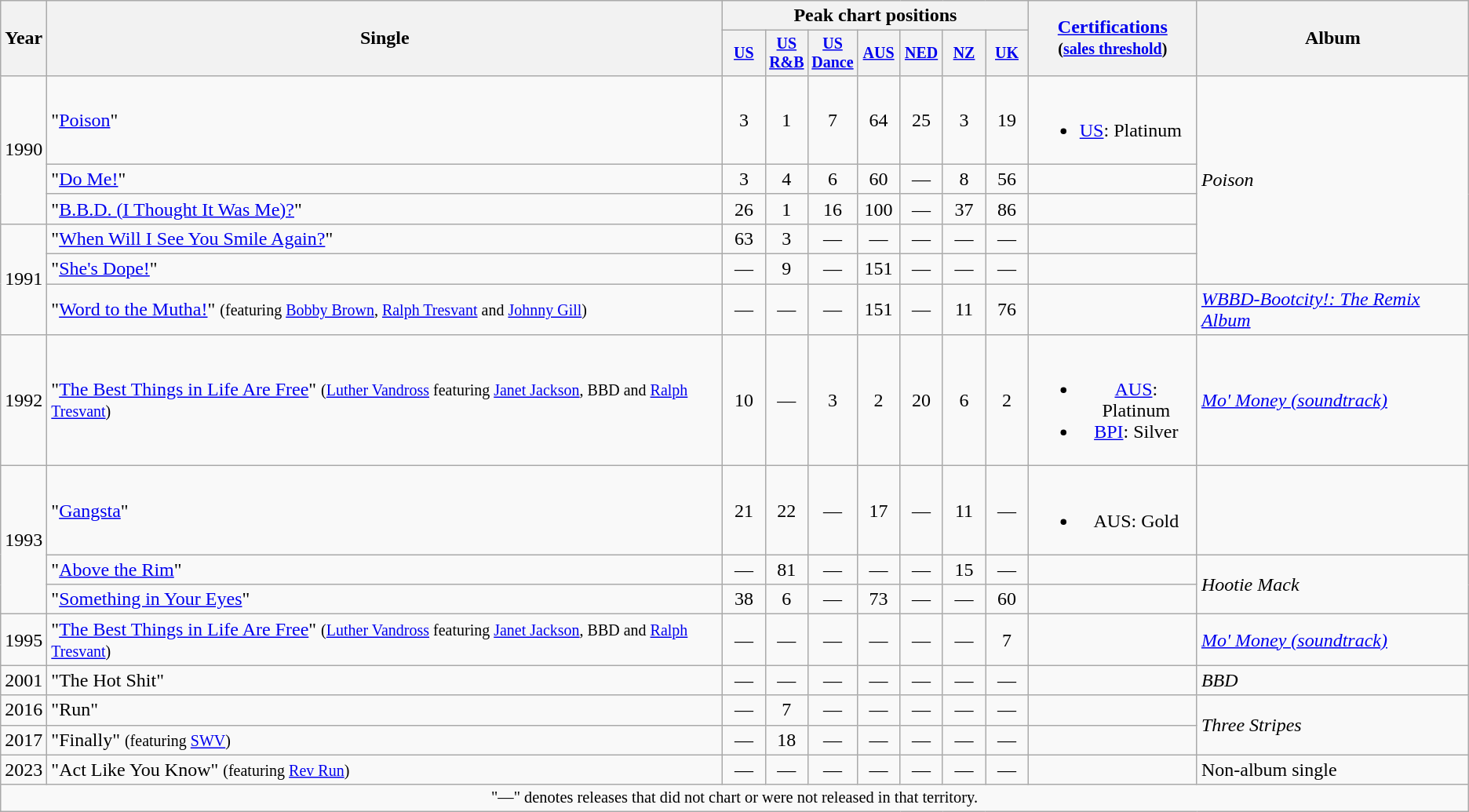<table class="wikitable" style="text-align:center;">
<tr>
<th rowspan="2">Year</th>
<th rowspan="2">Single</th>
<th colspan="7">Peak chart positions</th>
<th rowspan="2"><a href='#'>Certifications</a><br><small>(<a href='#'>sales threshold</a>)</small></th>
<th rowspan="2">Album</th>
</tr>
<tr style="font-size:smaller;">
<th style="width:30px;"><a href='#'>US</a><br></th>
<th style="width:30px;"><a href='#'>US R&B</a><br></th>
<th style="width:30px;"><a href='#'>US Dance</a><br></th>
<th style="width:30px;"><a href='#'>AUS</a><br></th>
<th style="width:30px;"><a href='#'>NED</a><br></th>
<th style="width:30px;"><a href='#'>NZ</a><br></th>
<th style="width:30px;"><a href='#'>UK</a><br></th>
</tr>
<tr>
<td rowspan="3">1990</td>
<td style="text-align:left;">"<a href='#'>Poison</a>"</td>
<td>3</td>
<td>1</td>
<td>7</td>
<td>64</td>
<td>25</td>
<td>3</td>
<td>19</td>
<td style="text-align:left;"><br><ul><li><a href='#'>US</a>: Platinum</li></ul></td>
<td style="text-align:left;" rowspan="5"><em>Poison</em></td>
</tr>
<tr>
<td style="text-align:left;">"<a href='#'>Do Me!</a>"</td>
<td>3</td>
<td>4</td>
<td>6</td>
<td>60</td>
<td>—</td>
<td>8</td>
<td>56</td>
<td></td>
</tr>
<tr>
<td style="text-align:left;">"<a href='#'>B.B.D. (I Thought It Was Me)?</a>"</td>
<td>26</td>
<td>1</td>
<td>16</td>
<td>100</td>
<td>—</td>
<td>37</td>
<td>86</td>
<td></td>
</tr>
<tr>
<td rowspan="3">1991</td>
<td style="text-align:left;">"<a href='#'>When Will I See You Smile Again?</a>"</td>
<td>63</td>
<td>3</td>
<td>—</td>
<td>—</td>
<td>—</td>
<td>—</td>
<td>—</td>
<td></td>
</tr>
<tr>
<td style="text-align:left;">"<a href='#'>She's Dope!</a>"</td>
<td>—</td>
<td>9</td>
<td>—</td>
<td>151</td>
<td>—</td>
<td>—</td>
<td>—</td>
<td></td>
</tr>
<tr>
<td style="text-align:left;">"<a href='#'>Word to the Mutha!</a>" <small>(featuring <a href='#'>Bobby Brown</a>, <a href='#'>Ralph Tresvant</a> and <a href='#'>Johnny Gill</a>)</small></td>
<td>—</td>
<td>—</td>
<td>—</td>
<td>151</td>
<td>—</td>
<td>11</td>
<td>76</td>
<td></td>
<td style="text-align:left;"><em><a href='#'>WBBD-Bootcity!: The Remix Album</a></em></td>
</tr>
<tr>
<td>1992</td>
<td style="text-align:left;">"<a href='#'>The Best Things in Life Are Free</a>" <small>(<a href='#'>Luther Vandross</a> featuring <a href='#'>Janet Jackson</a>, BBD and <a href='#'>Ralph Tresvant</a>)</small></td>
<td>10</td>
<td>—</td>
<td>3</td>
<td>2</td>
<td>20</td>
<td>6</td>
<td>2</td>
<td><br><ul><li><a href='#'>AUS</a>: Platinum</li><li><a href='#'>BPI</a>: Silver</li></ul></td>
<td style="text-align:left;"><em><a href='#'>Mo' Money (soundtrack)</a></em></td>
</tr>
<tr>
<td rowspan="3">1993</td>
<td style="text-align:left;">"<a href='#'>Gangsta</a>"</td>
<td>21</td>
<td>22</td>
<td>—</td>
<td>17</td>
<td>—</td>
<td>11</td>
<td>—</td>
<td><br><ul><li>AUS: Gold</li></ul></td>
<td></td>
</tr>
<tr>
<td style="text-align:left;">"<a href='#'>Above the Rim</a>"</td>
<td>—</td>
<td>81</td>
<td>—</td>
<td>—</td>
<td>—</td>
<td>15</td>
<td>—</td>
<td></td>
<td style="text-align:left;" rowspan="2"><em>Hootie Mack</em></td>
</tr>
<tr>
<td style="text-align:left;">"<a href='#'>Something in Your Eyes</a>"</td>
<td>38</td>
<td>6</td>
<td>—</td>
<td>73</td>
<td>—</td>
<td>—</td>
<td>60</td>
<td></td>
</tr>
<tr>
<td>1995</td>
<td style="text-align:left;">"<a href='#'>The Best Things in Life Are Free</a>" <small>(<a href='#'>Luther Vandross</a> featuring <a href='#'>Janet Jackson</a>, BBD and <a href='#'>Ralph Tresvant</a>)</small></td>
<td>—</td>
<td>—</td>
<td>—</td>
<td>—</td>
<td>—</td>
<td>—</td>
<td>7</td>
<td></td>
<td style="text-align:left;"><em><a href='#'>Mo' Money (soundtrack)</a></em></td>
</tr>
<tr>
<td>2001</td>
<td style="text-align:left;">"The Hot Shit"</td>
<td>—</td>
<td>—</td>
<td>—</td>
<td>—</td>
<td>—</td>
<td>—</td>
<td>—</td>
<td></td>
<td style="text-align:left;"><em>BBD</em></td>
</tr>
<tr>
<td>2016</td>
<td style="text-align:left;">"Run"</td>
<td>—</td>
<td>7</td>
<td>—</td>
<td>—</td>
<td>—</td>
<td>—</td>
<td>—</td>
<td></td>
<td rowspan="2" style="text-align:left;"><em>Three Stripes</em></td>
</tr>
<tr>
<td>2017</td>
<td style="text-align:left;">"Finally" <small>(featuring <a href='#'>SWV</a>)</small></td>
<td>—</td>
<td>18</td>
<td>—</td>
<td>—</td>
<td>—</td>
<td>—</td>
<td>—</td>
<td></td>
</tr>
<tr>
<td>2023</td>
<td style="text-align:left;">"Act Like You Know" <small>(featuring <a href='#'>Rev Run</a>)</small></td>
<td>—</td>
<td>—</td>
<td>—</td>
<td>—</td>
<td>—</td>
<td>—</td>
<td>—</td>
<td></td>
<td style="text-align:left;">Non-album single</td>
</tr>
<tr>
<td colspan="11" style="text-align:center; font-size:85%">"—" denotes releases that did not chart or were not released in that territory.</td>
</tr>
</table>
